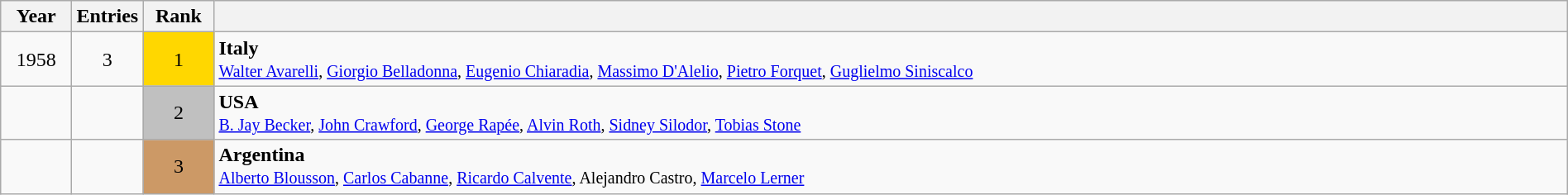<table class="wikitable" style="width:100%; text-align:center;">
<tr>
<th>Year</th>
<th>Entries</th>
<th>Rank</th>
<th></th>
</tr>
<tr>
<td width=50>1958</td>
<td align=center width=50>3</td>
<td style="background:gold; width:50px;">1</td>
<td align=left> <strong>Italy</strong><br><small><a href='#'>Walter Avarelli</a>, <a href='#'>Giorgio Belladonna</a>, <a href='#'>Eugenio Chiaradia</a>, <a href='#'>Massimo D'Alelio</a>, <a href='#'>Pietro Forquet</a>, <a href='#'>Guglielmo Siniscalco</a></small></td>
</tr>
<tr>
<td></td>
<td></td>
<td style="background:silver;">2</td>
<td align=left> <strong>USA</strong><br><small><a href='#'>B. Jay Becker</a>, <a href='#'>John Crawford</a>, <a href='#'>George Rapée</a>, <a href='#'>Alvin Roth</a>, <a href='#'>Sidney Silodor</a>, <a href='#'>Tobias Stone</a></small></td>
</tr>
<tr>
<td></td>
<td></td>
<td style="background:#c96;">3</td>
<td align=left> <strong>Argentina</strong><br><small><a href='#'>Alberto Blousson</a>, <a href='#'>Carlos Cabanne</a>, <a href='#'>Ricardo Calvente</a>, Alejandro Castro, <a href='#'>Marcelo Lerner</a></small></td>
</tr>
</table>
